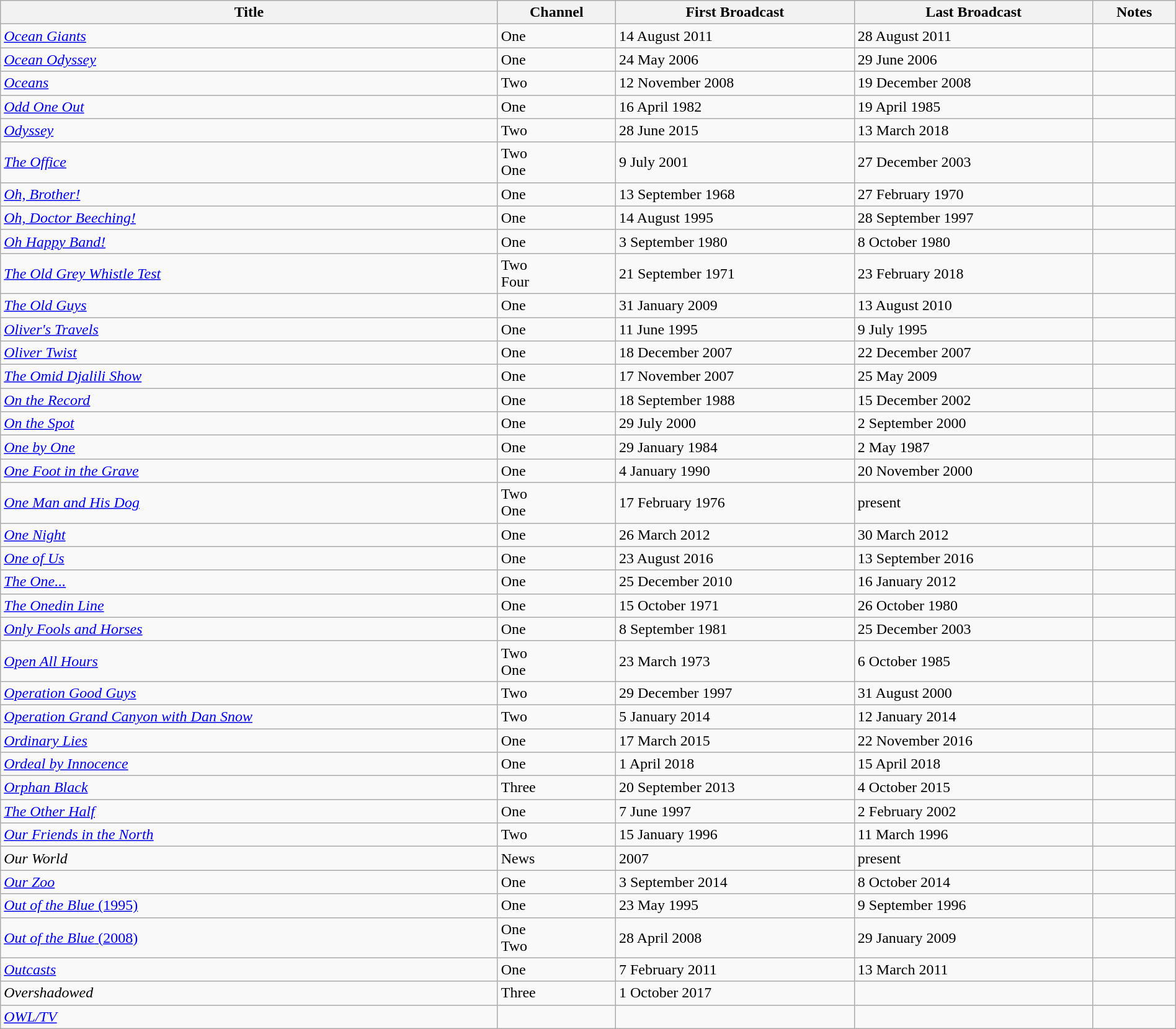<table class="wikitable plainrowheaders sortable" style="width:100%;">
<tr>
<th scope=col>Title</th>
<th scope=col>Channel</th>
<th scope=col>First Broadcast</th>
<th scope=col>Last Broadcast</th>
<th scope=col>Notes</th>
</tr>
<tr>
<td><em><a href='#'>Ocean Giants</a></em></td>
<td>One</td>
<td>14 August 2011</td>
<td>28 August 2011</td>
<td></td>
</tr>
<tr>
<td><em><a href='#'>Ocean Odyssey</a></em></td>
<td>One</td>
<td>24 May 2006</td>
<td>29 June 2006</td>
<td></td>
</tr>
<tr>
<td><em><a href='#'>Oceans</a></em></td>
<td>Two</td>
<td>12 November 2008</td>
<td>19 December 2008</td>
<td></td>
</tr>
<tr>
<td><em><a href='#'>Odd One Out</a></em></td>
<td>One</td>
<td>16 April 1982</td>
<td>19 April 1985</td>
<td></td>
</tr>
<tr>
<td><em><a href='#'>Odyssey</a></em></td>
<td>Two</td>
<td>28 June 2015</td>
<td>13 March 2018</td>
<td></td>
</tr>
<tr>
<td><em><a href='#'>The Office</a></em></td>
<td>Two  <br> One </td>
<td>9 July 2001</td>
<td>27 December 2003</td>
<td></td>
</tr>
<tr>
<td><em><a href='#'>Oh, Brother!</a></em></td>
<td>One</td>
<td>13 September 1968</td>
<td>27 February 1970</td>
<td></td>
</tr>
<tr>
<td><em><a href='#'>Oh, Doctor Beeching!</a></em></td>
<td>One</td>
<td>14 August 1995</td>
<td>28 September 1997</td>
<td></td>
</tr>
<tr>
<td><em><a href='#'>Oh Happy Band!</a></em></td>
<td>One</td>
<td>3 September 1980</td>
<td>8 October 1980</td>
<td></td>
</tr>
<tr>
<td><em><a href='#'>The Old Grey Whistle Test</a></em></td>
<td>Two  <br> Four </td>
<td>21 September 1971</td>
<td>23 February 2018</td>
<td></td>
</tr>
<tr>
<td><em><a href='#'>The Old Guys</a></em></td>
<td>One</td>
<td>31 January 2009</td>
<td>13 August 2010</td>
<td></td>
</tr>
<tr>
<td><em><a href='#'>Oliver's Travels</a></em></td>
<td>One</td>
<td>11 June 1995</td>
<td>9 July 1995</td>
<td></td>
</tr>
<tr>
<td><em><a href='#'>Oliver Twist</a></em></td>
<td>One</td>
<td>18 December 2007</td>
<td>22 December 2007</td>
<td></td>
</tr>
<tr>
<td><em><a href='#'>The Omid Djalili Show</a></em></td>
<td>One</td>
<td>17 November 2007</td>
<td>25 May 2009</td>
<td></td>
</tr>
<tr>
<td><em><a href='#'>On the Record</a></em></td>
<td>One</td>
<td>18 September 1988</td>
<td>15 December 2002</td>
<td></td>
</tr>
<tr>
<td><em><a href='#'>On the Spot</a></em></td>
<td>One</td>
<td>29 July 2000</td>
<td>2 September 2000</td>
<td></td>
</tr>
<tr>
<td><em><a href='#'>One by One</a></em></td>
<td>One</td>
<td>29 January 1984</td>
<td>2 May 1987</td>
<td></td>
</tr>
<tr>
<td><em><a href='#'>One Foot in the Grave</a></em></td>
<td>One</td>
<td>4 January 1990</td>
<td>20 November 2000</td>
<td></td>
</tr>
<tr>
<td><em><a href='#'>One Man and His Dog</a></em></td>
<td>Two  <br> One </td>
<td>17 February 1976</td>
<td>present</td>
<td></td>
</tr>
<tr>
<td><em><a href='#'>One Night</a></em></td>
<td>One</td>
<td>26 March 2012</td>
<td>30 March 2012</td>
<td></td>
</tr>
<tr>
<td><em><a href='#'>One of Us</a></em></td>
<td>One</td>
<td>23 August 2016</td>
<td>13 September 2016</td>
<td></td>
</tr>
<tr>
<td><em><a href='#'>The One...</a></em></td>
<td>One</td>
<td>25 December 2010</td>
<td>16 January 2012</td>
<td></td>
</tr>
<tr>
<td><em><a href='#'>The Onedin Line</a></em></td>
<td>One</td>
<td>15 October 1971</td>
<td>26 October 1980</td>
<td></td>
</tr>
<tr>
<td><em><a href='#'>Only Fools and Horses</a></em></td>
<td>One</td>
<td>8 September 1981</td>
<td>25 December 2003</td>
<td></td>
</tr>
<tr>
<td><em><a href='#'>Open All Hours</a></em></td>
<td>Two  <br> One </td>
<td>23 March 1973</td>
<td>6 October 1985</td>
<td></td>
</tr>
<tr>
<td><em><a href='#'>Operation Good Guys</a></em></td>
<td>Two</td>
<td>29 December 1997</td>
<td>31 August 2000</td>
<td></td>
</tr>
<tr>
<td><em><a href='#'>Operation Grand Canyon with Dan Snow</a></em></td>
<td>Two</td>
<td>5 January 2014</td>
<td>12 January 2014</td>
<td></td>
</tr>
<tr>
<td><em><a href='#'>Ordinary Lies</a></em></td>
<td>One</td>
<td>17 March 2015</td>
<td>22 November 2016</td>
<td></td>
</tr>
<tr>
<td><em><a href='#'>Ordeal by Innocence</a></em></td>
<td>One</td>
<td>1 April 2018</td>
<td>15 April 2018</td>
<td></td>
</tr>
<tr>
<td><em><a href='#'>Orphan Black</a></em></td>
<td>Three</td>
<td>20 September 2013</td>
<td>4 October 2015</td>
<td></td>
</tr>
<tr>
<td><em><a href='#'>The Other Half</a></em></td>
<td>One</td>
<td>7 June 1997</td>
<td>2 February 2002</td>
<td></td>
</tr>
<tr>
<td><em><a href='#'>Our Friends in the North</a></em></td>
<td>Two</td>
<td>15 January 1996</td>
<td>11 March 1996</td>
<td></td>
</tr>
<tr>
<td><em>Our World</em></td>
<td>News</td>
<td>2007</td>
<td>present</td>
<td></td>
</tr>
<tr>
<td><em><a href='#'>Our Zoo</a></em></td>
<td>One</td>
<td>3 September 2014</td>
<td>8 October 2014</td>
<td></td>
</tr>
<tr>
<td><a href='#'><em>Out of the Blue</em> (1995)</a></td>
<td>One</td>
<td>23 May 1995</td>
<td>9 September 1996</td>
<td></td>
</tr>
<tr>
<td><a href='#'><em>Out of the Blue</em> (2008)</a></td>
<td>One  <br> Two </td>
<td>28 April 2008</td>
<td>29 January 2009</td>
<td></td>
</tr>
<tr>
<td><em><a href='#'>Outcasts</a></em></td>
<td>One</td>
<td>7 February 2011</td>
<td>13 March 2011</td>
<td></td>
</tr>
<tr>
<td><em>Overshadowed</em></td>
<td>Three</td>
<td>1 October 2017</td>
<td></td>
<td></td>
</tr>
<tr>
<td><em><a href='#'>OWL/TV</a></em></td>
<td></td>
<td></td>
<td></td>
<td></td>
</tr>
</table>
